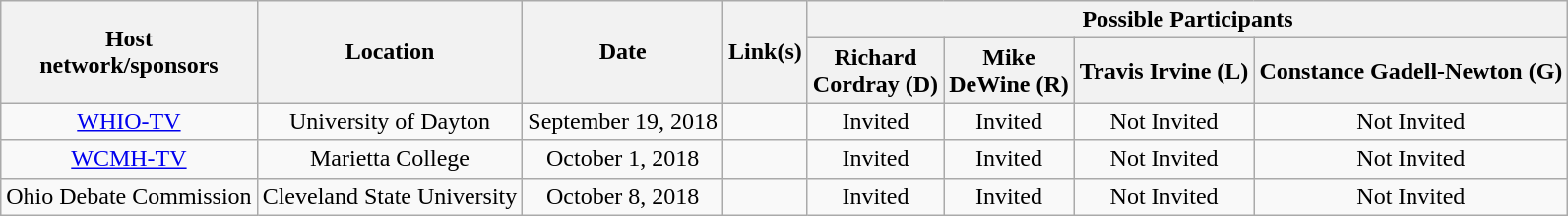<table class="wikitable">
<tr>
<th rowspan="2">Host<br>network/sponsors</th>
<th rowspan="2">Location</th>
<th rowspan="2">Date</th>
<th rowspan="2">Link(s)</th>
<th colspan="4">Possible Participants</th>
</tr>
<tr>
<th>Richard<br>Cordray (D)</th>
<th>Mike<br>DeWine (R)</th>
<th>Travis Irvine (L)</th>
<th>Constance Gadell-Newton (G)</th>
</tr>
<tr>
<td align="center"><a href='#'>WHIO-TV</a></td>
<td align="center">University of Dayton</td>
<td align="center">September 19, 2018</td>
<td align="center"></td>
<td align="center">Invited</td>
<td align="center">Invited</td>
<td align="center">Not Invited</td>
<td align="center">Not Invited</td>
</tr>
<tr>
<td align="center"><a href='#'>WCMH-TV</a></td>
<td align="center">Marietta College</td>
<td align="center">October 1, 2018</td>
<td align="center"></td>
<td align="center">Invited</td>
<td align="center">Invited</td>
<td align="center">Not Invited</td>
<td align="center">Not Invited</td>
</tr>
<tr>
<td align="center">Ohio Debate Commission</td>
<td align="center">Cleveland State University</td>
<td align="center">October 8, 2018</td>
<td align="center"></td>
<td align="center">Invited</td>
<td align="center">Invited</td>
<td align="center">Not Invited</td>
<td align="center">Not Invited</td>
</tr>
</table>
